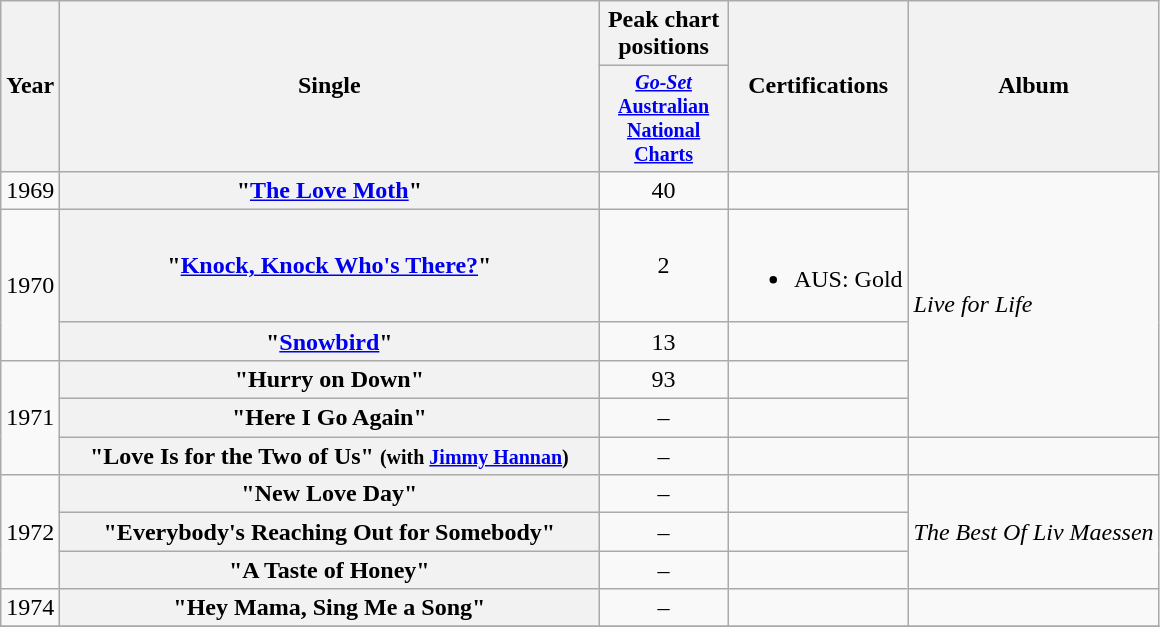<table class="wikitable plainrowheaders" style="text-align:center;">
<tr>
<th rowspan="2">Year</th>
<th rowspan="2" style="width:22em;">Single</th>
<th colspan="1">Peak chart<br>positions</th>
<th rowspan="2">Certifications</th>
<th rowspan="2">Album</th>
</tr>
<tr style="font-size:smaller;">
<th width="80"><a href='#'><em>Go-Set</em> Australian National Charts</a></th>
</tr>
<tr>
<td>1969</td>
<th scope="row">"<a href='#'>The Love Moth</a>"</th>
<td>40</td>
<td></td>
<td align="left" rowspan="5"><em>Live for Life </em></td>
</tr>
<tr>
<td rowspan="2">1970</td>
<th scope="row">"<a href='#'>Knock, Knock Who's There?</a>"</th>
<td>2</td>
<td><br><ul><li>AUS: Gold</li></ul></td>
</tr>
<tr>
<th scope="row">"<a href='#'>Snowbird</a>"</th>
<td>13</td>
<td></td>
</tr>
<tr>
<td rowspan="3">1971</td>
<th scope="row">"Hurry on Down"</th>
<td>93</td>
<td></td>
</tr>
<tr>
<th scope="row">"Here I Go Again"</th>
<td>–</td>
<td></td>
</tr>
<tr>
<th scope="row">"Love Is for the Two of Us" <small>(with <a href='#'>Jimmy Hannan</a>)</small></th>
<td>–</td>
<td></td>
<td></td>
</tr>
<tr>
<td rowspan="3">1972</td>
<th scope="row">"New Love Day"</th>
<td>–</td>
<td></td>
<td align="left" rowspan="3"><em>The Best Of Liv Maessen</em></td>
</tr>
<tr>
<th scope="row">"Everybody's Reaching Out for Somebody"</th>
<td>–</td>
<td></td>
</tr>
<tr>
<th scope="row">"A Taste of Honey"</th>
<td>–</td>
<td></td>
</tr>
<tr>
<td>1974</td>
<th scope="row">"Hey Mama, Sing Me a Song"</th>
<td>–</td>
<td></td>
<td></td>
</tr>
<tr>
</tr>
</table>
